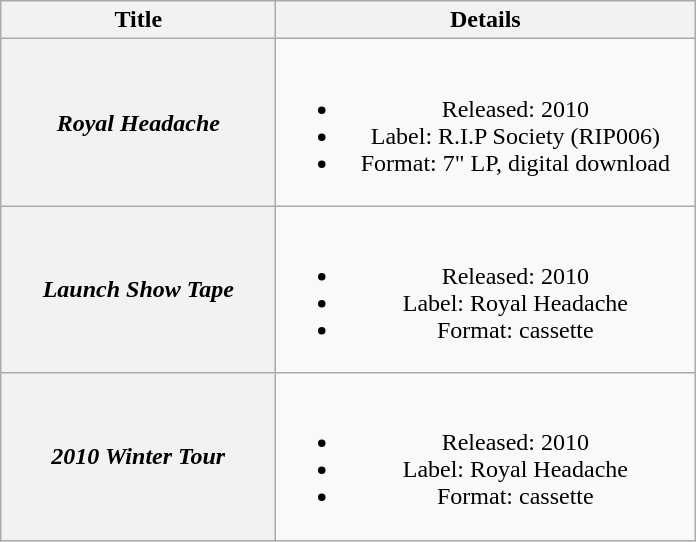<table class="wikitable plainrowheaders" style="text-align:center;" border="1">
<tr>
<th scope="col" style="width:11em;">Title</th>
<th scope="col" style="width:17em;">Details</th>
</tr>
<tr>
<th scope="row"><em>Royal Headache</em></th>
<td><br><ul><li>Released: 2010</li><li>Label: R.I.P Society (RIP006)</li><li>Format: 7" LP, digital download</li></ul></td>
</tr>
<tr>
<th scope="row"><em>Launch Show Tape</em></th>
<td><br><ul><li>Released: 2010</li><li>Label: Royal Headache</li><li>Format: cassette</li></ul></td>
</tr>
<tr>
<th scope="row"><em>2010 Winter Tour</em></th>
<td><br><ul><li>Released: 2010</li><li>Label: Royal Headache</li><li>Format: cassette</li></ul></td>
</tr>
</table>
